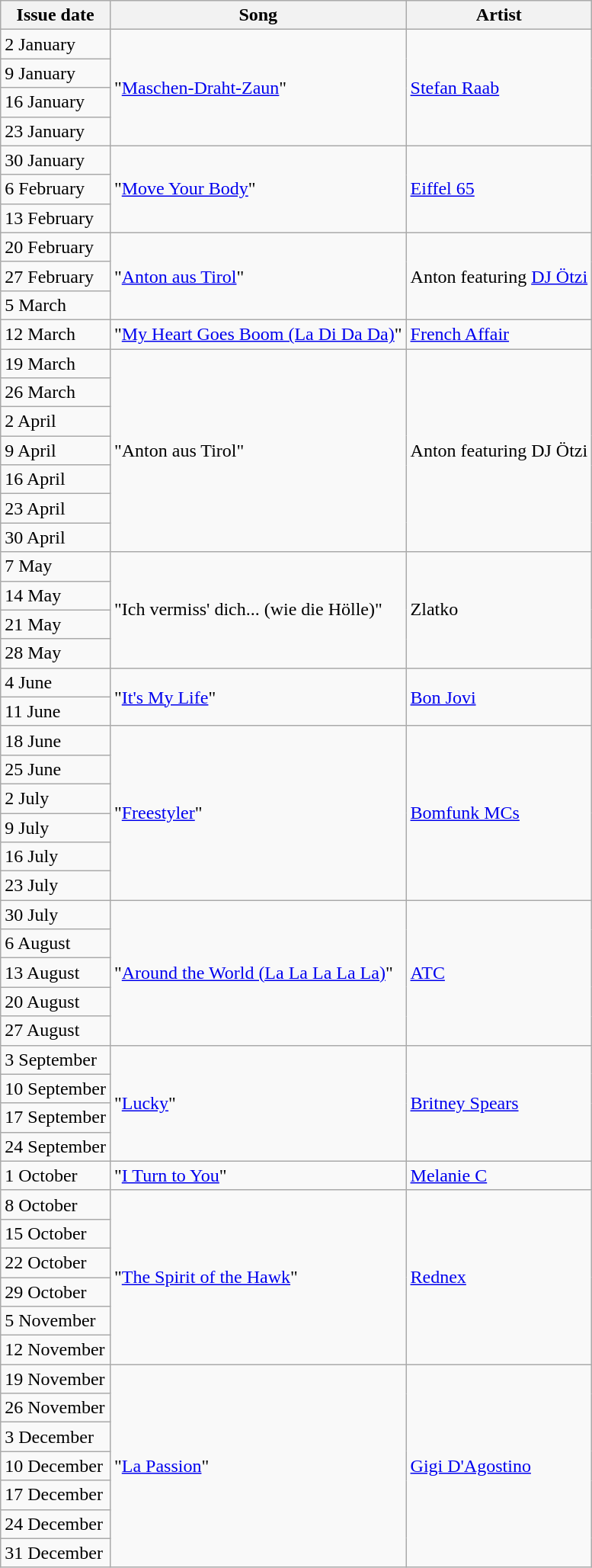<table class=wikitable>
<tr>
<th>Issue date</th>
<th>Song</th>
<th>Artist</th>
</tr>
<tr>
<td>2 January</td>
<td rowspan=4>"<a href='#'>Maschen-Draht-Zaun</a>"</td>
<td rowspan=4><a href='#'>Stefan Raab</a></td>
</tr>
<tr>
<td>9 January</td>
</tr>
<tr>
<td>16 January</td>
</tr>
<tr>
<td>23 January</td>
</tr>
<tr>
<td>30 January</td>
<td rowspan=3>"<a href='#'>Move Your Body</a>"</td>
<td rowspan=3><a href='#'>Eiffel 65</a></td>
</tr>
<tr>
<td>6 February</td>
</tr>
<tr>
<td>13 February</td>
</tr>
<tr>
<td>20 February</td>
<td rowspan=3>"<a href='#'>Anton aus Tirol</a>"</td>
<td rowspan=3>Anton featuring <a href='#'>DJ Ötzi</a></td>
</tr>
<tr>
<td>27 February</td>
</tr>
<tr>
<td>5 March</td>
</tr>
<tr>
<td>12 March</td>
<td>"<a href='#'>My Heart Goes Boom (La Di Da Da)</a>"</td>
<td><a href='#'>French Affair</a></td>
</tr>
<tr>
<td>19 March</td>
<td rowspan=7>"Anton aus Tirol"</td>
<td rowspan=7>Anton featuring DJ Ötzi</td>
</tr>
<tr>
<td>26 March</td>
</tr>
<tr>
<td>2 April</td>
</tr>
<tr>
<td>9 April</td>
</tr>
<tr>
<td>16 April</td>
</tr>
<tr>
<td>23 April</td>
</tr>
<tr>
<td>30 April</td>
</tr>
<tr>
<td>7 May</td>
<td rowspan=4>"Ich vermiss' dich... (wie die Hölle)"</td>
<td rowspan=4>Zlatko</td>
</tr>
<tr>
<td>14 May</td>
</tr>
<tr>
<td>21 May</td>
</tr>
<tr>
<td>28 May</td>
</tr>
<tr>
<td>4 June</td>
<td rowspan=2>"<a href='#'>It's My Life</a>"</td>
<td rowspan=2><a href='#'>Bon Jovi</a></td>
</tr>
<tr>
<td>11 June</td>
</tr>
<tr>
<td>18 June</td>
<td rowspan=6>"<a href='#'>Freestyler</a>"</td>
<td rowspan=6><a href='#'>Bomfunk MCs</a></td>
</tr>
<tr>
<td>25 June</td>
</tr>
<tr>
<td>2 July</td>
</tr>
<tr>
<td>9 July</td>
</tr>
<tr>
<td>16 July</td>
</tr>
<tr>
<td>23 July</td>
</tr>
<tr>
<td>30 July</td>
<td rowspan=5>"<a href='#'>Around the World (La La La La La)</a>"</td>
<td rowspan=5><a href='#'>ATC</a></td>
</tr>
<tr>
<td>6 August</td>
</tr>
<tr>
<td>13 August</td>
</tr>
<tr>
<td>20 August</td>
</tr>
<tr>
<td>27 August</td>
</tr>
<tr>
<td>3 September</td>
<td rowspan=4>"<a href='#'>Lucky</a>"</td>
<td rowspan=4><a href='#'>Britney Spears</a></td>
</tr>
<tr>
<td>10 September</td>
</tr>
<tr>
<td>17 September</td>
</tr>
<tr>
<td>24 September</td>
</tr>
<tr>
<td>1 October</td>
<td>"<a href='#'>I Turn to You</a>"</td>
<td><a href='#'>Melanie C</a></td>
</tr>
<tr>
<td>8 October</td>
<td rowspan=6>"<a href='#'>The Spirit of the Hawk</a>"</td>
<td rowspan=6><a href='#'>Rednex</a></td>
</tr>
<tr>
<td>15 October</td>
</tr>
<tr>
<td>22 October</td>
</tr>
<tr>
<td>29 October</td>
</tr>
<tr>
<td>5 November</td>
</tr>
<tr>
<td>12 November</td>
</tr>
<tr>
<td>19 November</td>
<td rowspan=7>"<a href='#'>La Passion</a>"</td>
<td rowspan=7><a href='#'>Gigi D'Agostino</a></td>
</tr>
<tr>
<td>26 November</td>
</tr>
<tr>
<td>3 December</td>
</tr>
<tr>
<td>10 December</td>
</tr>
<tr>
<td>17 December</td>
</tr>
<tr>
<td>24 December</td>
</tr>
<tr>
<td>31 December</td>
</tr>
</table>
